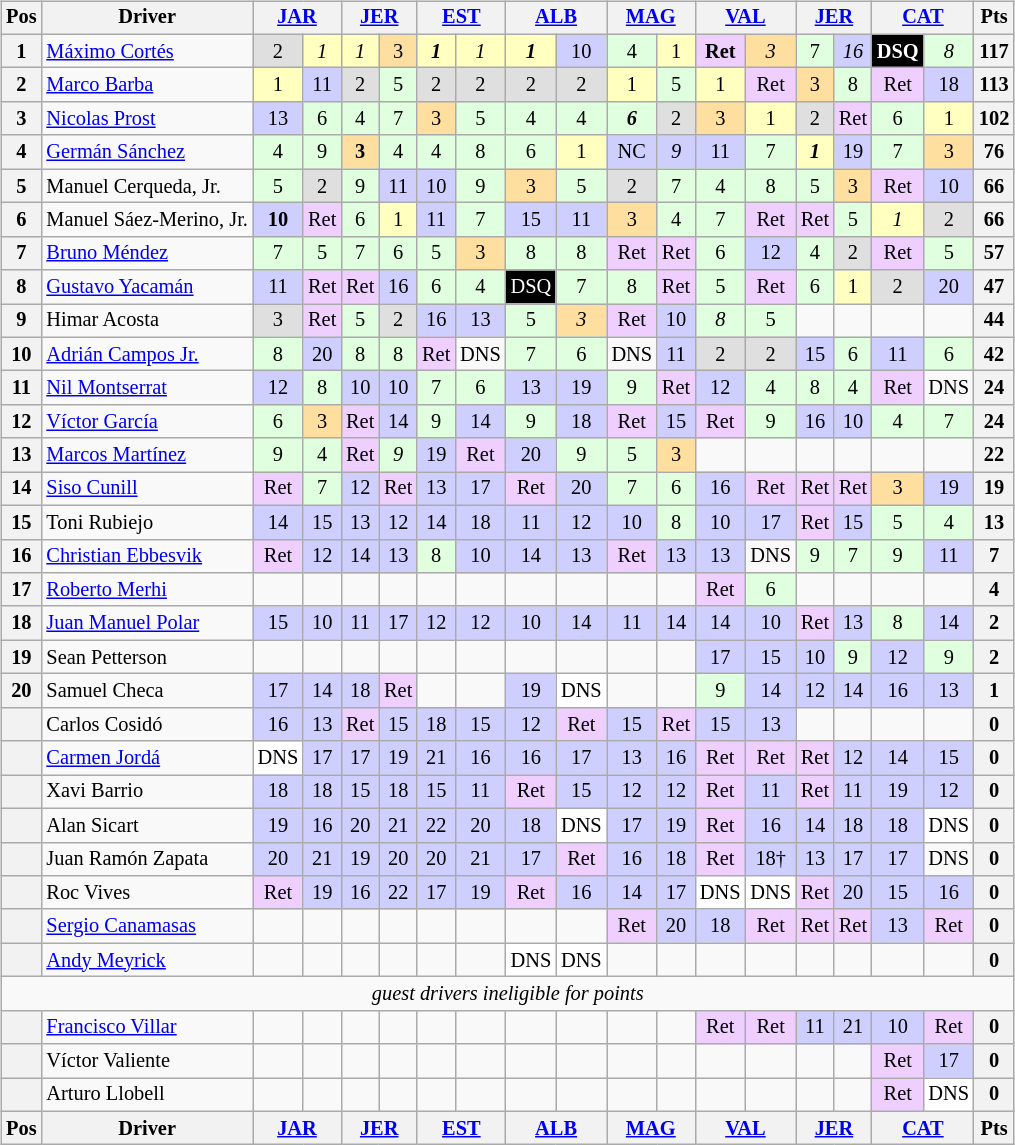<table>
<tr>
<td><br><table class="wikitable" style="font-size: 85%; text-align:center">
<tr valign="top">
<th valign="middle">Pos</th>
<th valign="middle">Driver</th>
<th colspan=2><a href='#'>JAR</a><br></th>
<th colspan=2><a href='#'>JER</a><br></th>
<th colspan=2><a href='#'>EST</a><br></th>
<th colspan=2><a href='#'>ALB</a><br></th>
<th colspan=2><a href='#'>MAG</a><br></th>
<th colspan=2><a href='#'>VAL</a><br></th>
<th colspan=2><a href='#'>JER</a><br></th>
<th colspan=2><a href='#'>CAT</a><br></th>
<th valign="middle">Pts</th>
</tr>
<tr>
<th>1</th>
<td align=left> <a href='#'>Máximo Cortés</a></td>
<td style="background:#DFDFDF;">2</td>
<td style="background:#FFFFBF;"><em>1</em></td>
<td style="background:#FFFFBF;"><em>1</em></td>
<td style="background:#FFDF9F;">3</td>
<td style="background:#FFFFBF;"><strong><em>1</em></strong></td>
<td style="background:#FFFFBF;"><em>1</em></td>
<td style="background:#FFFFBF;"><strong><em>1</em></strong></td>
<td style="background:#CFCFFF;">10</td>
<td style="background:#DFFFDF;">4</td>
<td style="background:#FFFFBF;">1</td>
<td style="background:#EFCFFF;"><strong>Ret</strong></td>
<td style="background:#FFDF9F;"><em>3</em></td>
<td style="background:#DFFFDF;">7</td>
<td style="background:#CFCFFF;"><em>16</em></td>
<td style="background:#000000; color:white"><strong>DSQ</strong></td>
<td style="background:#DFFFDF;"><em>8</em></td>
<th>117</th>
</tr>
<tr>
<th>2</th>
<td align=left> <a href='#'>Marco Barba</a></td>
<td style="background:#FFFFBF;">1</td>
<td style="background:#CFCFFF;">11</td>
<td style="background:#DFDFDF;">2</td>
<td style="background:#DFFFDF;">5</td>
<td style="background:#DFDFDF;">2</td>
<td style="background:#DFDFDF;">2</td>
<td style="background:#DFDFDF;">2</td>
<td style="background:#DFDFDF;">2</td>
<td style="background:#FFFFBF;">1</td>
<td style="background:#DFFFDF;">5</td>
<td style="background:#FFFFBF;">1</td>
<td style="background:#EFCFFF;">Ret</td>
<td style="background:#FFDF9F;">3</td>
<td style="background:#DFFFDF;">8</td>
<td style="background:#EFCFFF;">Ret</td>
<td style="background:#CFCFFF;">18</td>
<th>113</th>
</tr>
<tr>
<th>3</th>
<td align=left> <a href='#'>Nicolas Prost</a></td>
<td style="background:#CFCFFF;">13</td>
<td style="background:#DFFFDF;">6</td>
<td style="background:#DFFFDF;">4</td>
<td style="background:#DFFFDF;">7</td>
<td style="background:#FFDF9F;">3</td>
<td style="background:#DFFFDF;">5</td>
<td style="background:#DFFFDF;">4</td>
<td style="background:#DFFFDF;">4</td>
<td style="background:#DFFFDF;"><strong><em>6</em></strong></td>
<td style="background:#DFDFDF;">2</td>
<td style="background:#FFDF9F;">3</td>
<td style="background:#FFFFBF;">1</td>
<td style="background:#DFDFDF;">2</td>
<td style="background:#EFCFFF;">Ret</td>
<td style="background:#DFFFDF;">6</td>
<td style="background:#FFFFBF;">1</td>
<th>102</th>
</tr>
<tr>
<th>4</th>
<td align=left> <a href='#'>Germán Sánchez</a></td>
<td style="background:#DFFFDF;">4</td>
<td style="background:#DFFFDF;">9</td>
<td style="background:#FFDF9F;"><strong>3</strong></td>
<td style="background:#DFFFDF;">4</td>
<td style="background:#DFFFDF;">4</td>
<td style="background:#DFFFDF;">8</td>
<td style="background:#DFFFDF;">6</td>
<td style="background:#FFFFBF;">1</td>
<td style="background:#CFCFFF;">NC</td>
<td style="background:#CFCFFF;"><em>9</em></td>
<td style="background:#CFCFFF;">11</td>
<td style="background:#DFFFDF;">7</td>
<td style="background:#FFFFBF;"><strong><em>1</em></strong></td>
<td style="background:#CFCFFF;">19</td>
<td style="background:#DFFFDF;">7</td>
<td style="background:#FFDF9F;">3</td>
<th>76</th>
</tr>
<tr>
<th>5</th>
<td align=left> Manuel Cerqueda, Jr.</td>
<td style="background:#DFFFDF;">5</td>
<td style="background:#DFDFDF;">2</td>
<td style="background:#DFFFDF;">9</td>
<td style="background:#CFCFFF;">11</td>
<td style="background:#CFCFFF;">10</td>
<td style="background:#DFFFDF;">9</td>
<td style="background:#FFDF9F;">3</td>
<td style="background:#DFFFDF;">5</td>
<td style="background:#DFDFDF;">2</td>
<td style="background:#DFFFDF;">7</td>
<td style="background:#DFFFDF;">4</td>
<td style="background:#DFFFDF;">8</td>
<td style="background:#DFFFDF;">5</td>
<td style="background:#FFDF9F;">3</td>
<td style="background:#EFCFFF;">Ret</td>
<td style="background:#CFCFFF;">10</td>
<th>66</th>
</tr>
<tr>
<th>6</th>
<td align=left nowrap> Manuel Sáez-Merino, Jr.</td>
<td style="background:#CFCFFF;"><strong>10</strong></td>
<td style="background:#EFCFFF;">Ret</td>
<td style="background:#DFFFDF;">6</td>
<td style="background:#FFFFBF;">1</td>
<td style="background:#CFCFFF;">11</td>
<td style="background:#DFFFDF;">7</td>
<td style="background:#CFCFFF;">15</td>
<td style="background:#CFCFFF;">11</td>
<td style="background:#FFDF9F;">3</td>
<td style="background:#DFFFDF;">4</td>
<td style="background:#DFFFDF;">7</td>
<td style="background:#EFCFFF;">Ret</td>
<td style="background:#EFCFFF;">Ret</td>
<td style="background:#DFFFDF;">5</td>
<td style="background:#FFFFBF;"><em>1</em></td>
<td style="background:#DFDFDF;">2</td>
<th>66</th>
</tr>
<tr>
<th>7</th>
<td align=left> <a href='#'>Bruno Méndez</a></td>
<td style="background:#DFFFDF;">7</td>
<td style="background:#DFFFDF;">5</td>
<td style="background:#DFFFDF;">7</td>
<td style="background:#DFFFDF;">6</td>
<td style="background:#DFFFDF;">5</td>
<td style="background:#FFDF9F;">3</td>
<td style="background:#DFFFDF;">8</td>
<td style="background:#DFFFDF;">8</td>
<td style="background:#EFCFFF;">Ret</td>
<td style="background:#EFCFFF;">Ret</td>
<td style="background:#DFFFDF;">6</td>
<td style="background:#CFCFFF;">12</td>
<td style="background:#DFFFDF;">4</td>
<td style="background:#DFDFDF;">2</td>
<td style="background:#EFCFFF;">Ret</td>
<td style="background:#DFFFDF;">5</td>
<th>57</th>
</tr>
<tr>
<th>8</th>
<td align=left> <a href='#'>Gustavo Yacamán</a></td>
<td style="background:#CFCFFF;">11</td>
<td style="background:#EFCFFF;">Ret</td>
<td style="background:#EFCFFF;">Ret</td>
<td style="background:#CFCFFF;">16</td>
<td style="background:#DFFFDF;">6</td>
<td style="background:#DFFFDF;">4</td>
<td style="background:#000000; color:white">DSQ</td>
<td style="background:#DFFFDF;">7</td>
<td style="background:#DFFFDF;">8</td>
<td style="background:#EFCFFF;">Ret</td>
<td style="background:#DFFFDF;">5</td>
<td style="background:#EFCFFF;">Ret</td>
<td style="background:#DFFFDF;">6</td>
<td style="background:#FFFFBF;">1</td>
<td style="background:#DFDFDF;">2</td>
<td style="background:#CFCFFF;">20</td>
<th>47</th>
</tr>
<tr>
<th>9</th>
<td align=left> Himar Acosta</td>
<td style="background:#DFDFDF;">3</td>
<td style="background:#EFCFFF;">Ret</td>
<td style="background:#DFFFDF;">5</td>
<td style="background:#DFDFDF;">2</td>
<td style="background:#CFCFFF;">16</td>
<td style="background:#CFCFFF;">13</td>
<td style="background:#DFFFDF;">5</td>
<td style="background:#FFDF9F;"><em>3</em></td>
<td style="background:#EFCFFF;">Ret</td>
<td style="background:#CFCFFF;">10</td>
<td style="background:#DFFFDF;"><em>8</em></td>
<td style="background:#DFFFDF;">5</td>
<td></td>
<td></td>
<td></td>
<td></td>
<th>44</th>
</tr>
<tr>
<th>10</th>
<td align=left> <a href='#'>Adrián Campos Jr.</a></td>
<td style="background:#DFFFDF;">8</td>
<td style="background:#CFCFFF;">20</td>
<td style="background:#DFFFDF;">8</td>
<td style="background:#DFFFDF;">8</td>
<td style="background:#EFCFFF;">Ret</td>
<td>DNS</td>
<td style="background:#DFFFDF;">7</td>
<td style="background:#DFFFDF;">6</td>
<td>DNS</td>
<td style="background:#CFCFFF;">11</td>
<td style="background:#DFDFDF;">2</td>
<td style="background:#DFDFDF;">2</td>
<td style="background:#CFCFFF;">15</td>
<td style="background:#DFFFDF;">6</td>
<td style="background:#CFCFFF;">11</td>
<td style="background:#DFFFDF;">6</td>
<th>42</th>
</tr>
<tr>
<th>11</th>
<td align=left> <a href='#'>Nil Montserrat</a></td>
<td style="background:#CFCFFF;">12</td>
<td style="background:#DFFFDF;">8</td>
<td style="background:#CFCFFF;">10</td>
<td style="background:#CFCFFF;">10</td>
<td style="background:#DFFFDF;">7</td>
<td style="background:#DFFFDF;">6</td>
<td style="background:#CFCFFF;">13</td>
<td style="background:#CFCFFF;">19</td>
<td style="background:#DFFFDF;">9</td>
<td style="background:#EFCFFF;">Ret</td>
<td style="background:#CFCFFF;">12</td>
<td style="background:#DFFFDF;">4</td>
<td style="background:#DFFFDF;">8</td>
<td style="background:#DFFFDF;">4</td>
<td style="background:#EFCFFF;">Ret</td>
<td>DNS</td>
<th>24</th>
</tr>
<tr>
<th>12</th>
<td align=left> <a href='#'>Víctor García</a></td>
<td style="background:#DFFFDF;">6</td>
<td style="background:#FFDF9F;">3</td>
<td style="background:#EFCFFF;">Ret</td>
<td style="background:#CFCFFF;">14</td>
<td style="background:#DFFFDF;">9</td>
<td style="background:#CFCFFF;">14</td>
<td style="background:#DFFFDF;">9</td>
<td style="background:#CFCFFF;">18</td>
<td style="background:#EFCFFF;">Ret</td>
<td style="background:#CFCFFF;">15</td>
<td style="background:#EFCFFF;">Ret</td>
<td style="background:#DFFFDF;">9</td>
<td style="background:#CFCFFF;">16</td>
<td style="background:#CFCFFF;">10</td>
<td style="background:#DFFFDF;">4</td>
<td style="background:#DFFFDF;">7</td>
<th>24</th>
</tr>
<tr>
<th>13</th>
<td align=left> <a href='#'>Marcos Martínez</a></td>
<td style="background:#DFFFDF;">9</td>
<td style="background:#DFFFDF;">4</td>
<td style="background:#EFCFFF;">Ret</td>
<td style="background:#DFFFDF;"><em>9</em></td>
<td style="background:#CFCFFF;">19</td>
<td style="background:#EFCFFF;">Ret</td>
<td style="background:#CFCFFF;">20</td>
<td style="background:#DFFFDF;">9</td>
<td style="background:#DFFFDF;">5</td>
<td style="background:#FFDF9F;">3</td>
<td></td>
<td></td>
<td></td>
<td></td>
<td></td>
<td></td>
<th>22</th>
</tr>
<tr>
<th>14</th>
<td align=left> <a href='#'>Siso Cunill</a></td>
<td style="background:#EFCFFF;">Ret</td>
<td style="background:#DFFFDF;">7</td>
<td style="background:#CFCFFF;">12</td>
<td style="background:#EFCFFF;">Ret</td>
<td style="background:#CFCFFF;">13</td>
<td style="background:#CFCFFF;">17</td>
<td style="background:#EFCFFF;">Ret</td>
<td style="background:#CFCFFF;">20</td>
<td style="background:#DFFFDF;">7</td>
<td style="background:#DFFFDF;">6</td>
<td style="background:#CFCFFF;">16</td>
<td style="background:#EFCFFF;">Ret</td>
<td style="background:#EFCFFF;">Ret</td>
<td style="background:#EFCFFF;">Ret</td>
<td style="background:#FFDF9F;">3</td>
<td style="background:#CFCFFF;">19</td>
<th>19</th>
</tr>
<tr>
<th>15</th>
<td align=left> Toni Rubiejo</td>
<td style="background:#CFCFFF;">14</td>
<td style="background:#CFCFFF;">15</td>
<td style="background:#CFCFFF;">13</td>
<td style="background:#CFCFFF;">12</td>
<td style="background:#CFCFFF;">14</td>
<td style="background:#CFCFFF;">18</td>
<td style="background:#CFCFFF;">11</td>
<td style="background:#CFCFFF;">12</td>
<td style="background:#CFCFFF;">10</td>
<td style="background:#DFFFDF;">8</td>
<td style="background:#CFCFFF;">10</td>
<td style="background:#CFCFFF;">17</td>
<td style="background:#EFCFFF;">Ret</td>
<td style="background:#CFCFFF;">15</td>
<td style="background:#DFFFDF;">5</td>
<td style="background:#DFFFDF;">4</td>
<th>13</th>
</tr>
<tr>
<th>16</th>
<td align=left> <a href='#'>Christian Ebbesvik</a></td>
<td style="background:#EFCFFF;">Ret</td>
<td style="background:#CFCFFF;">12</td>
<td style="background:#CFCFFF;">14</td>
<td style="background:#CFCFFF;">13</td>
<td style="background:#DFFFDF;">8</td>
<td style="background:#CFCFFF;">10</td>
<td style="background:#CFCFFF;">14</td>
<td style="background:#CFCFFF;">13</td>
<td style="background:#EFCFFF;">Ret</td>
<td style="background:#CFCFFF;">13</td>
<td style="background:#CFCFFF;">13</td>
<td>DNS</td>
<td style="background:#DFFFDF;">9</td>
<td style="background:#DFFFDF;">7</td>
<td style="background:#DFFFDF;">9</td>
<td style="background:#CFCFFF;">11</td>
<th>7</th>
</tr>
<tr>
<th>17</th>
<td align=left> <a href='#'>Roberto Merhi</a></td>
<td></td>
<td></td>
<td></td>
<td></td>
<td></td>
<td></td>
<td></td>
<td></td>
<td></td>
<td></td>
<td style="background:#EFCFFF;">Ret</td>
<td style="background:#DFFFDF;">6</td>
<td></td>
<td></td>
<td></td>
<td></td>
<th>4</th>
</tr>
<tr>
<th>18</th>
<td align=left> <a href='#'>Juan Manuel Polar</a></td>
<td style="background:#CFCFFF;">15</td>
<td style="background:#CFCFFF;">10</td>
<td style="background:#CFCFFF;">11</td>
<td style="background:#CFCFFF;">17</td>
<td style="background:#CFCFFF;">12</td>
<td style="background:#CFCFFF;">12</td>
<td style="background:#CFCFFF;">10</td>
<td style="background:#CFCFFF;">14</td>
<td style="background:#CFCFFF;">11</td>
<td style="background:#CFCFFF;">14</td>
<td style="background:#CFCFFF;">14</td>
<td style="background:#CFCFFF;">10</td>
<td style="background:#EFCFFF;">Ret</td>
<td style="background:#CFCFFF;">13</td>
<td style="background:#DFFFDF;">8</td>
<td style="background:#CFCFFF;">14</td>
<th>2</th>
</tr>
<tr>
<th>19</th>
<td align=left> Sean Petterson</td>
<td></td>
<td></td>
<td></td>
<td></td>
<td></td>
<td></td>
<td></td>
<td></td>
<td></td>
<td></td>
<td style="background:#CFCFFF;">17</td>
<td style="background:#CFCFFF;">15</td>
<td style="background:#CFCFFF;">10</td>
<td style="background:#DFFFDF;">9</td>
<td style="background:#CFCFFF;">12</td>
<td style="background:#DFFFDF;">9</td>
<th>2</th>
</tr>
<tr>
<th>20</th>
<td align=left> Samuel Checa</td>
<td style="background:#CFCFFF;">17</td>
<td style="background:#CFCFFF;">14</td>
<td style="background:#CFCFFF;">18</td>
<td style="background:#EFCFFF;">Ret</td>
<td></td>
<td></td>
<td style="background:#CFCFFF;">19</td>
<td style="background:#FFFFFF;">DNS</td>
<td></td>
<td></td>
<td style="background:#DFFFDF;">9</td>
<td style="background:#CFCFFF;">14</td>
<td style="background:#CFCFFF;">12</td>
<td style="background:#CFCFFF;">14</td>
<td style="background:#CFCFFF;">16</td>
<td style="background:#CFCFFF;">13</td>
<th>1</th>
</tr>
<tr>
<th></th>
<td align=left> Carlos Cosidó</td>
<td style="background:#CFCFFF;">16</td>
<td style="background:#CFCFFF;">13</td>
<td style="background:#EFCFFF;">Ret</td>
<td style="background:#CFCFFF;">15</td>
<td style="background:#CFCFFF;">18</td>
<td style="background:#CFCFFF;">15</td>
<td style="background:#CFCFFF;">12</td>
<td style="background:#EFCFFF;">Ret</td>
<td style="background:#CFCFFF;">15</td>
<td style="background:#EFCFFF;">Ret</td>
<td style="background:#CFCFFF;">15</td>
<td style="background:#CFCFFF;">13</td>
<td></td>
<td></td>
<td></td>
<td></td>
<th>0</th>
</tr>
<tr>
<th></th>
<td align=left> <a href='#'>Carmen Jordá</a></td>
<td style="background:#FFFFFF;">DNS</td>
<td style="background:#CFCFFF;">17</td>
<td style="background:#CFCFFF;">17</td>
<td style="background:#CFCFFF;">19</td>
<td style="background:#CFCFFF;">21</td>
<td style="background:#CFCFFF;">16</td>
<td style="background:#CFCFFF;">16</td>
<td style="background:#CFCFFF;">17</td>
<td style="background:#CFCFFF;">13</td>
<td style="background:#CFCFFF;">16</td>
<td style="background:#EFCFFF;">Ret</td>
<td style="background:#EFCFFF;">Ret</td>
<td style="background:#EFCFFF;">Ret</td>
<td style="background:#CFCFFF;">12</td>
<td style="background:#CFCFFF;">14</td>
<td style="background:#CFCFFF;">15</td>
<th>0</th>
</tr>
<tr>
<th></th>
<td align=left> Xavi Barrio</td>
<td style="background:#CFCFFF;">18</td>
<td style="background:#CFCFFF;">18</td>
<td style="background:#CFCFFF;">15</td>
<td style="background:#CFCFFF;">18</td>
<td style="background:#CFCFFF;">15</td>
<td style="background:#CFCFFF;">11</td>
<td style="background:#EFCFFF;">Ret</td>
<td style="background:#CFCFFF;">15</td>
<td style="background:#CFCFFF;">12</td>
<td style="background:#CFCFFF;">12</td>
<td style="background:#EFCFFF;">Ret</td>
<td style="background:#CFCFFF;">11</td>
<td style="background:#EFCFFF;">Ret</td>
<td style="background:#CFCFFF;">11</td>
<td style="background:#CFCFFF;">19</td>
<td style="background:#CFCFFF;">12</td>
<th>0</th>
</tr>
<tr>
<th></th>
<td align=left> Alan Sicart</td>
<td style="background:#CFCFFF;">19</td>
<td style="background:#CFCFFF;">16</td>
<td style="background:#CFCFFF;">20</td>
<td style="background:#CFCFFF;">21</td>
<td style="background:#CFCFFF;">22</td>
<td style="background:#CFCFFF;">20</td>
<td style="background:#CFCFFF;">18</td>
<td style="background:#FFFFFF;">DNS</td>
<td style="background:#CFCFFF;">17</td>
<td style="background:#CFCFFF;">19</td>
<td style="background:#EFCFFF;">Ret</td>
<td style="background:#CFCFFF;">16</td>
<td style="background:#CFCFFF;">14</td>
<td style="background:#CFCFFF;">18</td>
<td style="background:#CFCFFF;">18</td>
<td style="background:#FFFFFF;">DNS</td>
<th>0</th>
</tr>
<tr>
<th></th>
<td align=left> Juan Ramón Zapata</td>
<td bgcolor="#CFCFFF">20</td>
<td bgcolor="#CFCFFF">21</td>
<td bgcolor="#CFCFFF">19</td>
<td bgcolor="#CFCFFF">20</td>
<td bgcolor="#CFCFFF">20</td>
<td bgcolor="#CFCFFF">21</td>
<td bgcolor="#CFCFFF">17</td>
<td bgcolor="#EFCFFF">Ret</td>
<td bgcolor="#CFCFFF">16</td>
<td bgcolor="#CFCFFF">18</td>
<td bgcolor="#EFCFFF">Ret</td>
<td bgcolor="#CFCFFF">18†</td>
<td bgcolor="#CFCFFF">13</td>
<td bgcolor="#CFCFFF">17</td>
<td bgcolor="#CFCFFF">17</td>
<td>DNS</td>
<th>0</th>
</tr>
<tr>
<th></th>
<td align=left> Roc Vives</td>
<td style="background:#EFCFFF;">Ret</td>
<td style="background:#CFCFFF;">19</td>
<td style="background:#CFCFFF;">16</td>
<td style="background:#CFCFFF;">22</td>
<td style="background:#CFCFFF;">17</td>
<td style="background:#CFCFFF;">19</td>
<td style="background:#EFCFFF;">Ret</td>
<td style="background:#CFCFFF;">16</td>
<td style="background:#CFCFFF;">14</td>
<td style="background:#CFCFFF;">17</td>
<td style="background:#FFFFFF;">DNS</td>
<td style="background:#FFFFFF;">DNS</td>
<td style="background:#EFCFFF;">Ret</td>
<td style="background:#CFCFFF;">20</td>
<td style="background:#CFCFFF;">15</td>
<td style="background:#CFCFFF;">16</td>
<th>0</th>
</tr>
<tr>
<th></th>
<td align=left> <a href='#'>Sergio Canamasas</a></td>
<td></td>
<td></td>
<td></td>
<td></td>
<td></td>
<td></td>
<td></td>
<td></td>
<td style="background:#EFCFFF;">Ret</td>
<td style="background:#CFCFFF;">20</td>
<td style="background:#CFCFFF;">18</td>
<td style="background:#EFCFFF;">Ret</td>
<td style="background:#EFCFFF;">Ret</td>
<td style="background:#EFCFFF;">Ret</td>
<td style="background:#CFCFFF;">13</td>
<td style="background:#EFCFFF;">Ret</td>
<th>0</th>
</tr>
<tr>
<th></th>
<td align=left> <a href='#'>Andy Meyrick</a></td>
<td></td>
<td></td>
<td></td>
<td></td>
<td></td>
<td></td>
<td style="background:#FFFFFF;">DNS</td>
<td style="background:#FFFFFF;">DNS</td>
<td></td>
<td></td>
<td></td>
<td></td>
<td></td>
<td></td>
<td></td>
<td></td>
<th>0</th>
</tr>
<tr>
<td colspan=19 align=center><em>guest drivers ineligible for points</em></td>
</tr>
<tr>
<th></th>
<td align=left> <a href='#'>Francisco Villar</a></td>
<td></td>
<td></td>
<td></td>
<td></td>
<td></td>
<td></td>
<td></td>
<td></td>
<td></td>
<td></td>
<td style="background:#EFCFFF;">Ret</td>
<td style="background:#EFCFFF;">Ret</td>
<td style="background:#CFCFFF;">11</td>
<td style="background:#CFCFFF;">21</td>
<td style="background:#CFCFFF;">10</td>
<td style="background:#EFCFFF;">Ret</td>
<th>0</th>
</tr>
<tr>
<th></th>
<td align=left> Víctor Valiente</td>
<td></td>
<td></td>
<td></td>
<td></td>
<td></td>
<td></td>
<td></td>
<td></td>
<td></td>
<td></td>
<td></td>
<td></td>
<td></td>
<td></td>
<td style="background:#EFCFFF;">Ret</td>
<td style="background:#CFCFFF;">17</td>
<th>0</th>
</tr>
<tr>
<th></th>
<td align=left> Arturo Llobell</td>
<td></td>
<td></td>
<td></td>
<td></td>
<td></td>
<td></td>
<td></td>
<td></td>
<td></td>
<td></td>
<td></td>
<td></td>
<td></td>
<td></td>
<td style="background:#EFCFFF;">Ret</td>
<td style="background:#FFFFFF;">DNS</td>
<th>0</th>
</tr>
<tr>
<th valign="middle">Pos</th>
<th valign="middle">Driver</th>
<th colspan=2><a href='#'>JAR</a><br></th>
<th colspan=2><a href='#'>JER</a><br></th>
<th colspan=2><a href='#'>EST</a><br></th>
<th colspan=2><a href='#'>ALB</a><br></th>
<th colspan=2><a href='#'>MAG</a><br></th>
<th colspan=2><a href='#'>VAL</a><br></th>
<th colspan=2><a href='#'>JER</a><br></th>
<th colspan=2><a href='#'>CAT</a><br></th>
<th valign="middle">Pts</th>
</tr>
</table>
</td>
<td valign="top"><br></td>
</tr>
</table>
